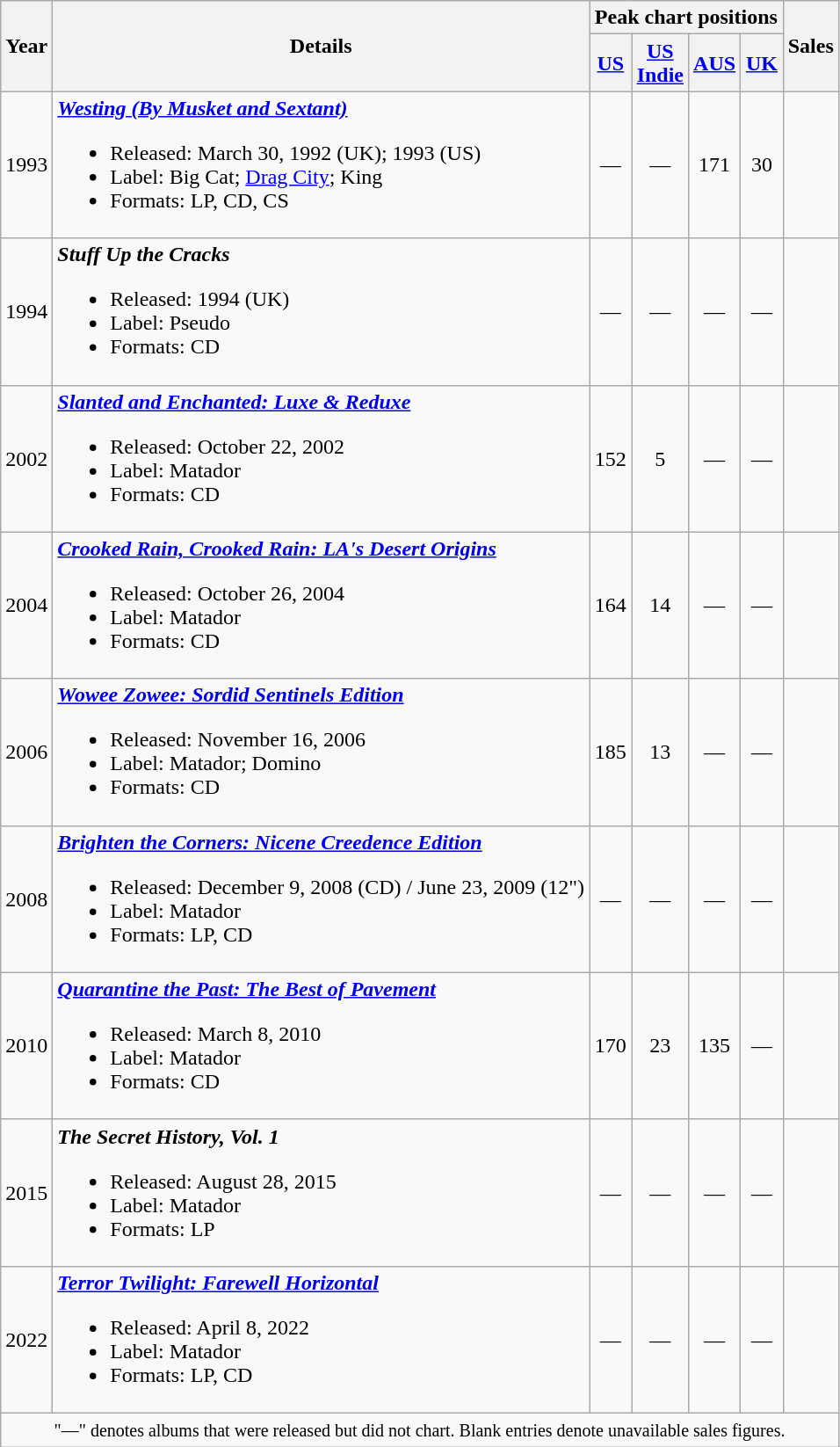<table class="wikitable">
<tr>
<th scope="col" rowspan="2">Year</th>
<th scope="col" rowspan="2">Details</th>
<th scope="col" colspan="4">Peak chart positions</th>
<th scope="col" rowspan="2">Sales</th>
</tr>
<tr>
<th width="25"><a href='#'>US</a><br></th>
<th width="25"><a href='#'>US Indie</a><br></th>
<th width="25"><a href='#'>AUS</a><br></th>
<th width="25"><a href='#'>UK</a><br></th>
</tr>
<tr>
<td>1993</td>
<td><strong><em><a href='#'>Westing (By Musket and Sextant)</a></em></strong><br><ul><li>Released: March 30, 1992 (UK); 1993 (US)</li><li>Label: Big Cat; <a href='#'>Drag City</a>; King</li><li>Formats: LP, CD, CS</li></ul></td>
<td align="center">—</td>
<td align="center">—</td>
<td align="center">171</td>
<td align="center">30</td>
<td></td>
</tr>
<tr>
<td>1994</td>
<td><strong><em>Stuff Up the Cracks</em></strong><br><ul><li>Released: 1994 (UK)</li><li>Label: Pseudo</li><li>Formats: CD</li></ul></td>
<td align="center">—</td>
<td align="center">—</td>
<td align="center">—</td>
<td align="center">—</td>
<td></td>
</tr>
<tr>
<td>2002</td>
<td><strong><em><a href='#'>Slanted and Enchanted: Luxe & Reduxe</a></em></strong><br><ul><li>Released: October 22, 2002</li><li>Label: Matador</li><li>Formats: CD</li></ul></td>
<td align="center">152</td>
<td align="center">5</td>
<td align="center">—</td>
<td align="center">—</td>
<td></td>
</tr>
<tr>
<td>2004</td>
<td><strong><em><a href='#'>Crooked Rain, Crooked Rain: LA's Desert Origins</a></em></strong><br><ul><li>Released: October 26, 2004</li><li>Label: Matador</li><li>Formats: CD</li></ul></td>
<td align="center">164</td>
<td align="center">14</td>
<td align="center">—</td>
<td align="center">—</td>
<td></td>
</tr>
<tr>
<td>2006</td>
<td><strong><em><a href='#'>Wowee Zowee: Sordid Sentinels Edition</a></em></strong><br><ul><li>Released: November 16, 2006</li><li>Label: Matador; Domino</li><li>Formats: CD</li></ul></td>
<td align="center">185</td>
<td align="center">13</td>
<td align="center">—</td>
<td align="center">—</td>
<td></td>
</tr>
<tr>
<td>2008</td>
<td><strong><em><a href='#'>Brighten the Corners: Nicene Creedence Edition</a></em></strong><br><ul><li>Released: December 9, 2008 (CD) / June 23, 2009 (12")</li><li>Label: Matador</li><li>Formats: LP, CD</li></ul></td>
<td align="center">—</td>
<td align="center">—</td>
<td align="center">—</td>
<td align="center">—</td>
<td></td>
</tr>
<tr>
<td>2010</td>
<td><strong><em><a href='#'>Quarantine the Past: The Best of Pavement</a></em></strong><br><ul><li>Released: March 8, 2010</li><li>Label: Matador</li><li>Formats: CD</li></ul></td>
<td align="center">170</td>
<td align="center">23</td>
<td align="center">135</td>
<td align="center">—</td>
<td></td>
</tr>
<tr>
<td>2015</td>
<td><strong><em>The Secret History, Vol. 1</em></strong><br><ul><li>Released: August 28, 2015</li><li>Label: Matador</li><li>Formats: LP</li></ul></td>
<td align="center">—</td>
<td align="center">—</td>
<td align="center">—</td>
<td align="center">—</td>
<td></td>
</tr>
<tr>
<td>2022</td>
<td><strong><em><a href='#'>Terror Twilight: Farewell Horizontal</a></em></strong><br><ul><li>Released: April 8, 2022</li><li>Label: Matador</li><li>Formats: LP, CD</li></ul></td>
<td align="center">—</td>
<td align="center">—</td>
<td align="center">—</td>
<td align="center">—</td>
<td></td>
</tr>
<tr>
<td colspan="7" align="center"><small>"—" denotes albums that were released but did not chart. Blank entries denote unavailable sales figures.</small></td>
</tr>
</table>
